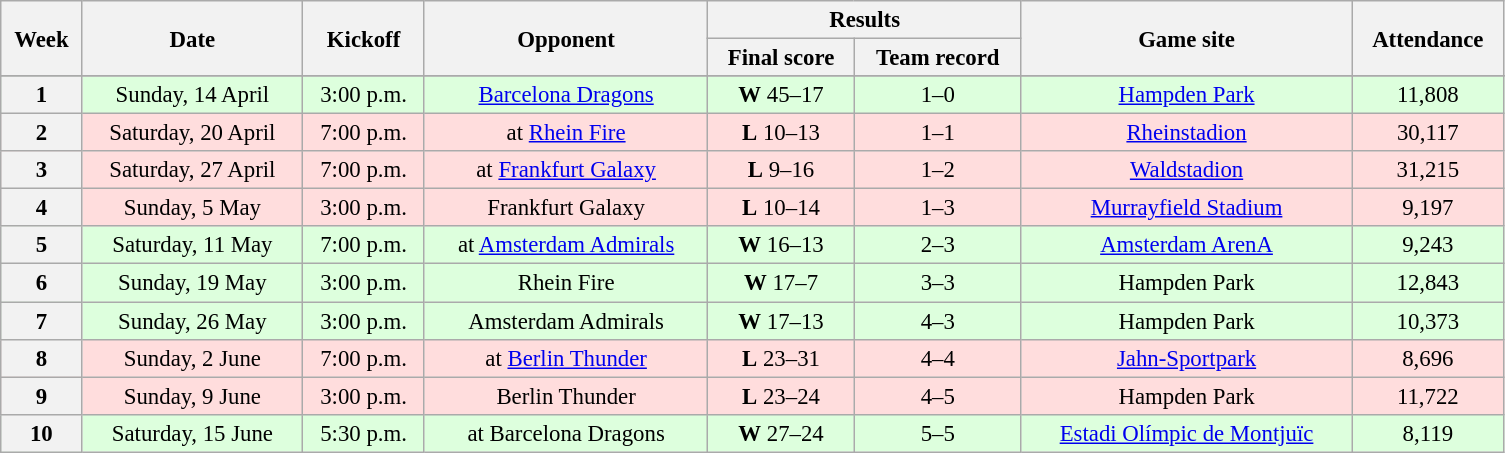<table class="wikitable" style="font-size:95%; text-align:center; width:66em">
<tr>
<th rowspan="2">Week</th>
<th rowspan="2">Date</th>
<th rowspan="2">Kickoff </th>
<th rowspan="2">Opponent</th>
<th colspan="2">Results</th>
<th rowspan="2">Game site</th>
<th rowspan="2">Attendance</th>
</tr>
<tr>
<th>Final score</th>
<th>Team record</th>
</tr>
<tr>
</tr>
<tr bgcolor="#DFD">
<th>1</th>
<td>Sunday, 14 April</td>
<td>3:00 p.m.</td>
<td><a href='#'>Barcelona Dragons</a></td>
<td><strong>W</strong> 45–17</td>
<td>1–0</td>
<td><a href='#'>Hampden Park</a></td>
<td>11,808</td>
</tr>
<tr bgcolor="#FDD">
<th>2</th>
<td>Saturday, 20 April</td>
<td>7:00 p.m.</td>
<td>at <a href='#'>Rhein Fire</a></td>
<td><strong>L</strong> 10–13</td>
<td>1–1</td>
<td><a href='#'>Rheinstadion</a></td>
<td>30,117</td>
</tr>
<tr bgcolor="#FDD">
<th>3</th>
<td>Saturday, 27 April</td>
<td>7:00 p.m.</td>
<td>at <a href='#'>Frankfurt Galaxy</a></td>
<td><strong>L</strong> 9–16</td>
<td>1–2</td>
<td><a href='#'>Waldstadion</a></td>
<td>31,215</td>
</tr>
<tr bgcolor="#FDD">
<th>4</th>
<td>Sunday, 5 May</td>
<td>3:00 p.m.</td>
<td>Frankfurt Galaxy</td>
<td><strong>L</strong> 10–14</td>
<td>1–3</td>
<td><a href='#'>Murrayfield Stadium</a></td>
<td>9,197</td>
</tr>
<tr bgcolor="#DFD">
<th>5</th>
<td>Saturday, 11 May</td>
<td>7:00 p.m.</td>
<td>at <a href='#'>Amsterdam Admirals</a></td>
<td><strong>W</strong> 16–13</td>
<td>2–3</td>
<td><a href='#'>Amsterdam ArenA</a></td>
<td>9,243</td>
</tr>
<tr bgcolor="#DFD">
<th>6</th>
<td>Sunday, 19 May</td>
<td>3:00 p.m.</td>
<td>Rhein Fire</td>
<td><strong>W</strong> 17–7</td>
<td>3–3</td>
<td>Hampden Park</td>
<td>12,843</td>
</tr>
<tr bgcolor="#DFD">
<th>7</th>
<td>Sunday, 26 May</td>
<td>3:00 p.m.</td>
<td>Amsterdam Admirals</td>
<td><strong>W</strong> 17–13</td>
<td>4–3</td>
<td>Hampden Park</td>
<td>10,373</td>
</tr>
<tr bgcolor="#FDD">
<th>8</th>
<td>Sunday, 2 June</td>
<td>7:00 p.m.</td>
<td>at <a href='#'>Berlin Thunder</a></td>
<td><strong>L</strong> 23–31</td>
<td>4–4</td>
<td><a href='#'>Jahn-Sportpark</a></td>
<td>8,696</td>
</tr>
<tr bgcolor="#FDD">
<th>9</th>
<td>Sunday, 9 June</td>
<td>3:00 p.m.</td>
<td>Berlin Thunder</td>
<td><strong>L</strong> 23–24</td>
<td>4–5</td>
<td>Hampden Park</td>
<td>11,722</td>
</tr>
<tr bgcolor="#DFD">
<th>10</th>
<td>Saturday, 15 June</td>
<td>5:30 p.m.</td>
<td>at Barcelona Dragons</td>
<td><strong>W</strong> 27–24</td>
<td>5–5</td>
<td><a href='#'>Estadi Olímpic de Montjuïc</a></td>
<td>8,119</td>
</tr>
</table>
